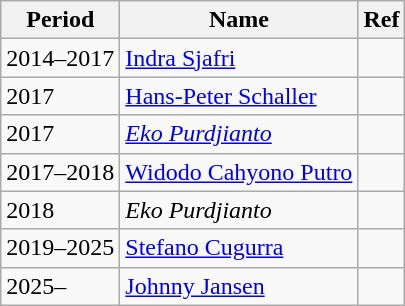<table class="wikitable">
<tr>
<th>Period</th>
<th>Name</th>
<th>Ref</th>
</tr>
<tr>
<td>2014–2017</td>
<td> <a href='#'>Indra Sjafri</a></td>
<td style="text-align: center;"></td>
</tr>
<tr>
<td>2017</td>
<td> <a href='#'>Hans-Peter Schaller</a></td>
<td style="text-align: center;"></td>
</tr>
<tr>
<td>2017</td>
<td> <em><a href='#'>Eko Purdjianto</a></em></td>
<td style="text-align: center;"></td>
</tr>
<tr>
<td>2017–2018</td>
<td> <a href='#'>Widodo Cahyono Putro</a></td>
<td style="text-align: center;"></td>
</tr>
<tr>
<td>2018</td>
<td> <em>Eko Purdjianto</em></td>
<td style="text-align: center;"></td>
</tr>
<tr>
<td>2019–2025</td>
<td> <a href='#'>Stefano Cugurra</a></td>
<td style="text-align: center;"></td>
</tr>
<tr>
<td>2025–</td>
<td> <a href='#'>Johnny Jansen</a></td>
<td style="text-align: center;"></td>
</tr>
</table>
